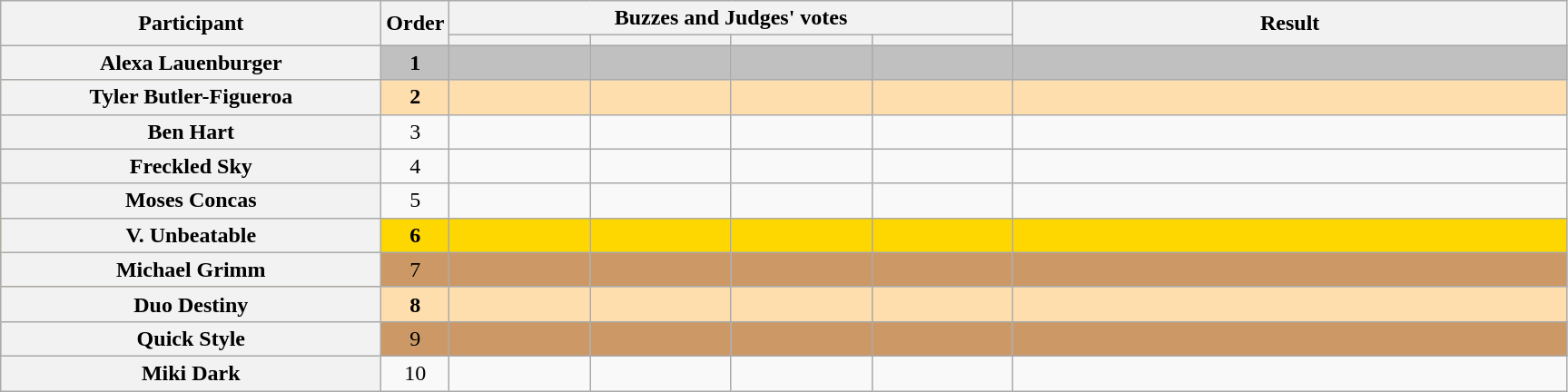<table class="wikitable plainrowheaders sortable" style="text-align:center;">
<tr>
<th scope="col" rowspan="2" class="unsortable" style="width:17em;">Participant</th>
<th scope="col" rowspan="2" style="width:1em;">Order</th>
<th scope="col" colspan="4" class="unsortable" style="width:24em;">Buzzes and Judges' votes</th>
<th scope="col" rowspan="2" style="width:25em;">Result</th>
</tr>
<tr>
<th scope="col" class="unsortable" style="width:6em;"></th>
<th scope="col" class="unsortable" style="width:6em;"></th>
<th scope="col" class="unsortable" style="width:6em;"></th>
<th scope="col" class="unsortable" style="width:6em;"></th>
</tr>
<tr bgcolor=silver>
<th scope="row"><strong>Alexa Lauenburger</strong></th>
<td><strong>1</strong></td>
<td style="text-align:center;"></td>
<td style="text-align:center;"></td>
<td style="text-align:center;"></td>
<td style="text-align:center;"></td>
<td><strong></strong></td>
</tr>
<tr bgcolor=navajowhite>
<th scope="row"><strong>Tyler Butler-Figueroa</strong></th>
<td><strong>2</strong></td>
<td style="text-align:center;"></td>
<td style="text-align:center;"></td>
<td style="text-align:center;"></td>
<td style="text-align:center;"></td>
<td><strong></strong></td>
</tr>
<tr>
<th scope="row">Ben Hart</th>
<td>3</td>
<td style="text-align:center;"></td>
<td style="text-align:center;"></td>
<td style="text-align:center;"></td>
<td style="text-align:center;"></td>
<td></td>
</tr>
<tr>
<th scope="row">Freckled Sky</th>
<td>4</td>
<td style="text-align:center;"></td>
<td style="text-align:center;"></td>
<td style="text-align:center;"></td>
<td style="text-align:center;"></td>
<td></td>
</tr>
<tr>
<th scope="row">Moses Concas</th>
<td>5</td>
<td style="text-align:center;"></td>
<td style="text-align:center;"></td>
<td style="text-align:center;"></td>
<td style="text-align:center;"></td>
<td></td>
</tr>
<tr bgcolor=gold>
<th scope="row"><strong>V. Unbeatable</strong></th>
<td><strong>6</strong></td>
<td style="text-align:center;"></td>
<td style="text-align:center;"></td>
<td style="text-align:center;"></td>
<td style="text-align:center;"></td>
<td><strong></strong></td>
</tr>
<tr bgcolor=#c96>
<th scope="row">Michael Grimm</th>
<td>7</td>
<td style="text-align:center;"></td>
<td style="text-align:center;"></td>
<td style="text-align:center;"></td>
<td style="text-align:center;"></td>
<td></td>
</tr>
<tr bgcolor=navajowhite>
<th scope="row"><strong>Duo Destiny</strong></th>
<td><strong>8</strong></td>
<td style="text-align:center;"></td>
<td style="text-align:center;"></td>
<td style="text-align:center;"></td>
<td style="text-align:center;"></td>
<td><strong></strong></td>
</tr>
<tr bgcolor=#c96>
<th scope="row">Quick Style</th>
<td>9</td>
<td style="text-align:center;"></td>
<td style="text-align:center;"></td>
<td style="text-align:center;"></td>
<td style="text-align:center;"></td>
<td></td>
</tr>
<tr>
<th scope="row">Miki Dark</th>
<td>10</td>
<td style="text-align:center;"></td>
<td style="text-align:center;"></td>
<td style="text-align:center;"></td>
<td style="text-align:center;"></td>
<td></td>
</tr>
</table>
